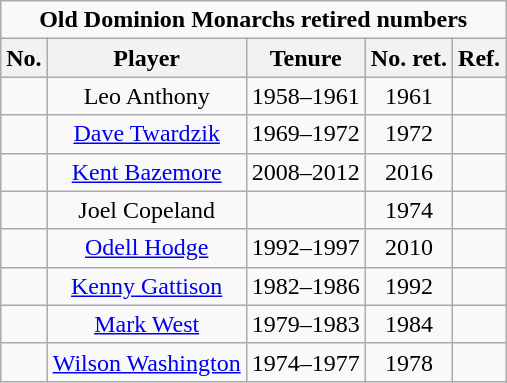<table class= "wikitable" style=text-align:center>
<tr>
<td colspan=6 style= ><strong>Old Dominion Monarchs retired numbers</strong></td>
</tr>
<tr>
<th style= >No.</th>
<th style= >Player</th>
<th style= >Tenure</th>
<th style= >No. ret.</th>
<th style= >Ref.</th>
</tr>
<tr>
<td></td>
<td>Leo Anthony</td>
<td>1958–1961</td>
<td>1961</td>
<td></td>
</tr>
<tr>
<td></td>
<td><a href='#'>Dave Twardzik</a></td>
<td>1969–1972</td>
<td>1972</td>
<td></td>
</tr>
<tr>
<td></td>
<td><a href='#'>Kent Bazemore</a></td>
<td>2008–2012</td>
<td>2016</td>
<td></td>
</tr>
<tr>
<td></td>
<td>Joel Copeland</td>
<td></td>
<td>1974</td>
<td></td>
</tr>
<tr>
<td></td>
<td><a href='#'>Odell Hodge</a></td>
<td>1992–1997</td>
<td>2010</td>
<td></td>
</tr>
<tr>
<td></td>
<td><a href='#'>Kenny Gattison</a></td>
<td>1982–1986</td>
<td>1992</td>
<td></td>
</tr>
<tr>
<td></td>
<td><a href='#'>Mark West</a></td>
<td>1979–1983</td>
<td>1984</td>
<td></td>
</tr>
<tr>
<td></td>
<td><a href='#'>Wilson Washington</a></td>
<td>1974–1977</td>
<td>1978</td>
<td></td>
</tr>
</table>
